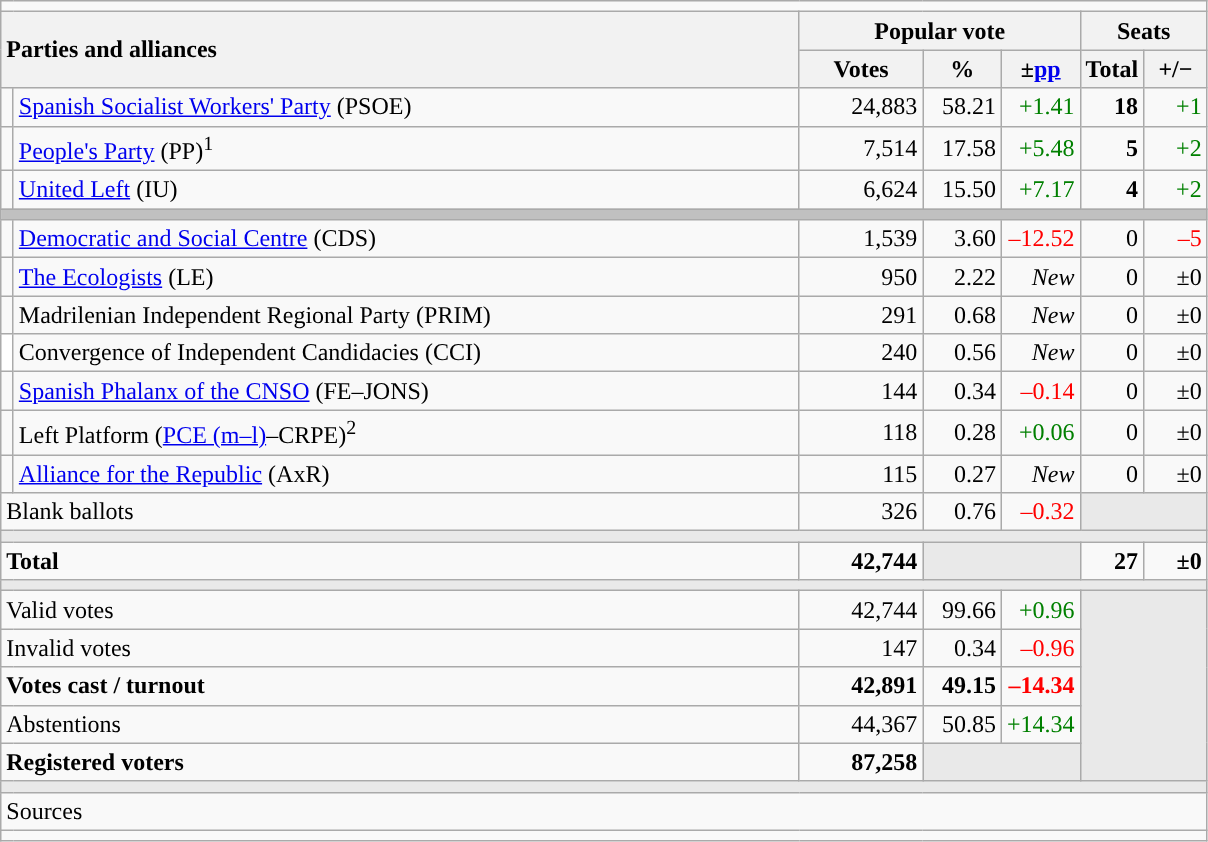<table class="wikitable" style="text-align:right;">
<tr>
<td colspan="7"></td>
</tr>
<tr>
<th style="text-align:left;" rowspan="2" colspan="2" width="525">Parties and alliances</th>
<th colspan="3">Popular vote</th>
<th colspan="2">Seats</th>
</tr>
<tr>
<th width="75">Votes</th>
<th width="45">%</th>
<th width="45">±<a href='#'>pp</a></th>
<th width="35">Total</th>
<th width="35">+/−</th>
</tr>
<tr>
<td width="1" style="color:inherit;background:"></td>
<td align="left"><a href='#'>Spanish Socialist Workers' Party</a> (PSOE)</td>
<td>24,883</td>
<td>58.21</td>
<td style="color:green;">+1.41</td>
<td><strong>18</strong></td>
<td style="color:green;">+1</td>
</tr>
<tr>
<td style="color:inherit;background:"></td>
<td align="left"><a href='#'>People's Party</a> (PP)<sup>1</sup></td>
<td>7,514</td>
<td>17.58</td>
<td style="color:green;">+5.48</td>
<td><strong>5</strong></td>
<td style="color:green;">+2</td>
</tr>
<tr>
<td style="color:inherit;background:"></td>
<td align="left"><a href='#'>United Left</a> (IU)</td>
<td>6,624</td>
<td>15.50</td>
<td style="color:green;">+7.17</td>
<td><strong>4</strong></td>
<td style="color:green;">+2</td>
</tr>
<tr>
<td colspan="7" bgcolor="#C0C0C0"></td>
</tr>
<tr>
<td style="color:inherit;background:"></td>
<td align="left"><a href='#'>Democratic and Social Centre</a> (CDS)</td>
<td>1,539</td>
<td>3.60</td>
<td style="color:red;">–12.52</td>
<td>0</td>
<td style="color:red;">–5</td>
</tr>
<tr>
<td style="color:inherit;background:"></td>
<td align="left"><a href='#'>The Ecologists</a> (LE)</td>
<td>950</td>
<td>2.22</td>
<td><em>New</em></td>
<td>0</td>
<td>±0</td>
</tr>
<tr>
<td style="color:inherit;background:"></td>
<td align="left">Madrilenian Independent Regional Party (PRIM)</td>
<td>291</td>
<td>0.68</td>
<td><em>New</em></td>
<td>0</td>
<td>±0</td>
</tr>
<tr>
<td bgcolor="white"></td>
<td align="left">Convergence of Independent Candidacies (CCI)</td>
<td>240</td>
<td>0.56</td>
<td><em>New</em></td>
<td>0</td>
<td>±0</td>
</tr>
<tr>
<td style="color:inherit;background:"></td>
<td align="left"><a href='#'>Spanish Phalanx of the CNSO</a> (FE–JONS)</td>
<td>144</td>
<td>0.34</td>
<td style="color:red;">–0.14</td>
<td>0</td>
<td>±0</td>
</tr>
<tr>
<td style="color:inherit;background:"></td>
<td align="left">Left Platform (<a href='#'>PCE (m–l)</a>–CRPE)<sup>2</sup></td>
<td>118</td>
<td>0.28</td>
<td style="color:green;">+0.06</td>
<td>0</td>
<td>±0</td>
</tr>
<tr>
<td style="color:inherit;background:"></td>
<td align="left"><a href='#'>Alliance for the Republic</a> (AxR)</td>
<td>115</td>
<td>0.27</td>
<td><em>New</em></td>
<td>0</td>
<td>±0</td>
</tr>
<tr>
<td align="left" colspan="2">Blank ballots</td>
<td>326</td>
<td>0.76</td>
<td style="color:red;">–0.32</td>
<td bgcolor="#E9E9E9" colspan="2"></td>
</tr>
<tr>
<td colspan="7" bgcolor="#E9E9E9"></td>
</tr>
<tr style="font-weight:bold;">
<td align="left" colspan="2">Total</td>
<td>42,744</td>
<td bgcolor="#E9E9E9" colspan="2"></td>
<td>27</td>
<td>±0</td>
</tr>
<tr>
<td colspan="7" bgcolor="#E9E9E9"></td>
</tr>
<tr>
<td align="left" colspan="2">Valid votes</td>
<td>42,744</td>
<td>99.66</td>
<td style="color:green;">+0.96</td>
<td bgcolor="#E9E9E9" colspan="2" rowspan="5"></td>
</tr>
<tr>
<td align="left" colspan="2">Invalid votes</td>
<td>147</td>
<td>0.34</td>
<td style="color:red;">–0.96</td>
</tr>
<tr style="font-weight:bold;">
<td align="left" colspan="2">Votes cast / turnout</td>
<td>42,891</td>
<td>49.15</td>
<td style="color:red;">–14.34</td>
</tr>
<tr>
<td align="left" colspan="2">Abstentions</td>
<td>44,367</td>
<td>50.85</td>
<td style="color:green;">+14.34</td>
</tr>
<tr style="font-weight:bold;">
<td align="left" colspan="2">Registered voters</td>
<td>87,258</td>
<td bgcolor="#E9E9E9" colspan="2"></td>
</tr>
<tr>
<td colspan="7" bgcolor="#E9E9E9"></td>
</tr>
<tr>
<td align="left" colspan="7">Sources</td>
</tr>
<tr>
<td colspan="7" style="text-align:left; max-width:790px;"></td>
</tr>
</table>
